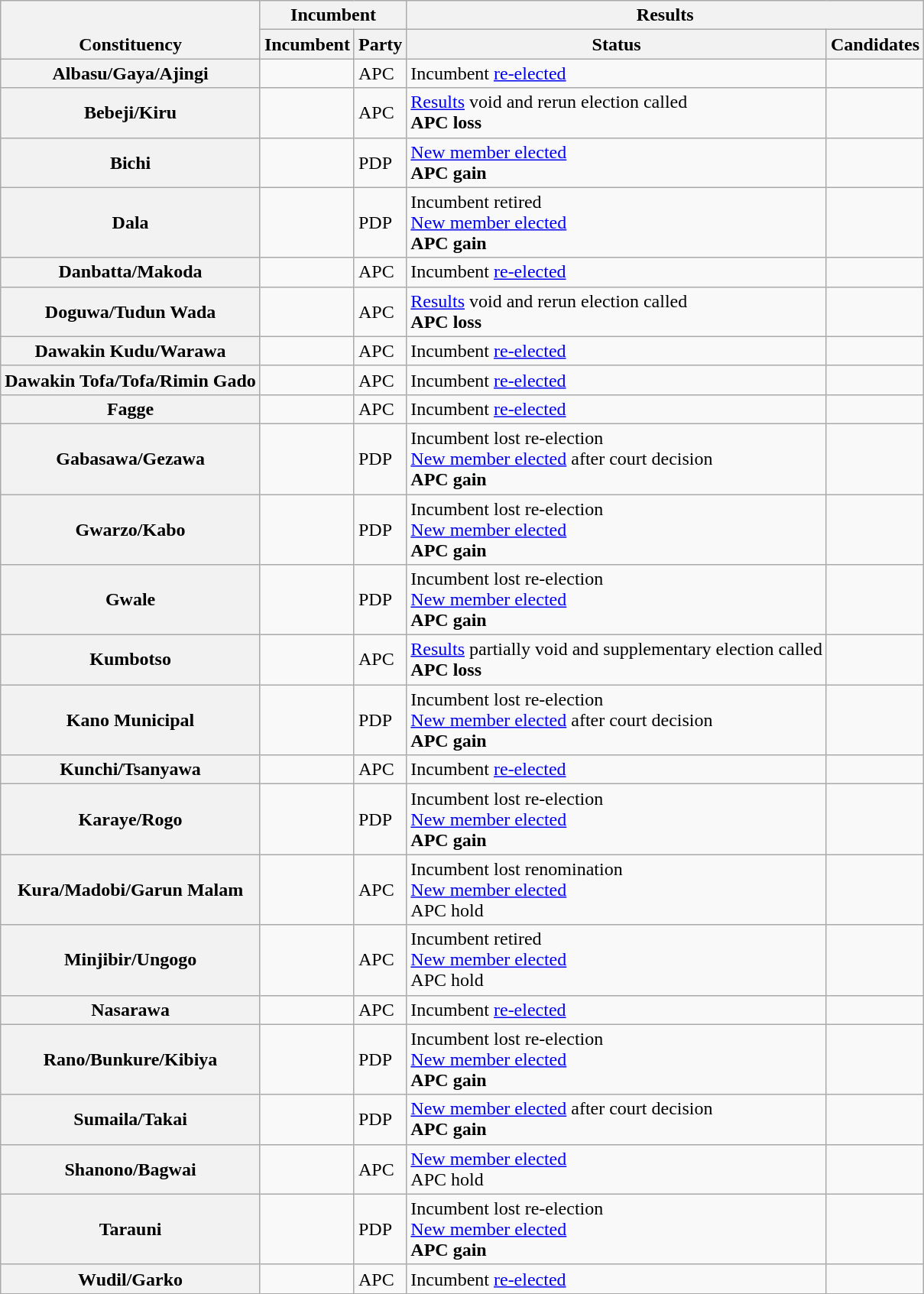<table class="wikitable sortable">
<tr valign=bottom>
<th rowspan=2>Constituency</th>
<th colspan=2>Incumbent</th>
<th colspan=2>Results</th>
</tr>
<tr valign=bottom>
<th>Incumbent</th>
<th>Party</th>
<th>Status</th>
<th>Candidates</th>
</tr>
<tr>
<th>Albasu/Gaya/Ajingi</th>
<td></td>
<td>APC</td>
<td>Incumbent <a href='#'>re-elected</a></td>
<td nowrap></td>
</tr>
<tr>
<th>Bebeji/Kiru</th>
<td></td>
<td>APC</td>
<td><a href='#'>Results</a> void and rerun election called<br><strong>APC loss</strong></td>
<td nowrap></td>
</tr>
<tr>
<th>Bichi</th>
<td></td>
<td>PDP</td>
<td><a href='#'>New member elected</a><br><strong>APC gain</strong></td>
<td nowrap></td>
</tr>
<tr>
<th>Dala</th>
<td></td>
<td>PDP</td>
<td>Incumbent retired<br><a href='#'>New member elected</a><br><strong>APC gain</strong></td>
<td nowrap></td>
</tr>
<tr>
<th>Danbatta/Makoda</th>
<td></td>
<td>APC</td>
<td>Incumbent <a href='#'>re-elected</a></td>
<td nowrap></td>
</tr>
<tr>
<th>Doguwa/Tudun Wada</th>
<td></td>
<td>APC</td>
<td><a href='#'>Results</a> void and rerun election called<br><strong>APC loss</strong></td>
<td nowrap></td>
</tr>
<tr>
<th>Dawakin Kudu/Warawa</th>
<td></td>
<td>APC</td>
<td>Incumbent <a href='#'>re-elected</a></td>
<td nowrap></td>
</tr>
<tr>
<th>Dawakin Tofa/Tofa/Rimin Gado</th>
<td></td>
<td>APC</td>
<td>Incumbent <a href='#'>re-elected</a></td>
<td nowrap></td>
</tr>
<tr>
<th>Fagge</th>
<td></td>
<td>APC</td>
<td>Incumbent <a href='#'>re-elected</a></td>
<td nowrap></td>
</tr>
<tr>
<th>Gabasawa/Gezawa</th>
<td></td>
<td>PDP</td>
<td>Incumbent lost re-election<br><a href='#'>New member elected</a> after court decision<br><strong>APC gain</strong></td>
<td nowrap></td>
</tr>
<tr>
<th>Gwarzo/Kabo</th>
<td></td>
<td>PDP</td>
<td>Incumbent lost re-election<br><a href='#'>New member elected</a><br><strong>APC gain</strong></td>
<td nowrap></td>
</tr>
<tr>
<th>Gwale</th>
<td></td>
<td>PDP</td>
<td>Incumbent lost re-election<br><a href='#'>New member elected</a><br><strong>APC gain</strong></td>
<td nowrap></td>
</tr>
<tr>
<th>Kumbotso</th>
<td></td>
<td>APC</td>
<td><a href='#'>Results</a> partially void and supplementary election called<br><strong>APC loss</strong></td>
<td nowrap></td>
</tr>
<tr>
<th>Kano Municipal</th>
<td></td>
<td>PDP</td>
<td>Incumbent lost re-election<br><a href='#'>New member elected</a> after court decision<br><strong>APC gain</strong></td>
<td nowrap></td>
</tr>
<tr>
<th>Kunchi/Tsanyawa</th>
<td></td>
<td>APC</td>
<td>Incumbent <a href='#'>re-elected</a></td>
<td nowrap></td>
</tr>
<tr>
<th>Karaye/Rogo</th>
<td></td>
<td>PDP</td>
<td>Incumbent lost re-election<br><a href='#'>New member elected</a><br><strong>APC gain</strong></td>
<td nowrap></td>
</tr>
<tr>
<th>Kura/Madobi/Garun Malam</th>
<td></td>
<td>APC</td>
<td>Incumbent lost renomination<br><a href='#'>New member elected</a><br>APC hold</td>
<td nowrap></td>
</tr>
<tr>
<th>Minjibir/Ungogo</th>
<td></td>
<td>APC</td>
<td>Incumbent retired<br><a href='#'>New member elected</a><br>APC hold</td>
<td nowrap></td>
</tr>
<tr>
<th>Nasarawa</th>
<td></td>
<td>APC</td>
<td>Incumbent <a href='#'>re-elected</a></td>
<td nowrap></td>
</tr>
<tr>
<th>Rano/Bunkure/Kibiya</th>
<td></td>
<td>PDP</td>
<td>Incumbent lost re-election<br><a href='#'>New member elected</a><br><strong>APC gain</strong></td>
<td nowrap></td>
</tr>
<tr>
<th>Sumaila/Takai</th>
<td></td>
<td>PDP</td>
<td><a href='#'>New member elected</a> after court decision<br><strong>APC gain</strong></td>
<td nowrap></td>
</tr>
<tr>
<th>Shanono/Bagwai</th>
<td></td>
<td>APC</td>
<td><a href='#'>New member elected</a><br>APC hold</td>
<td nowrap></td>
</tr>
<tr>
<th>Tarauni</th>
<td></td>
<td>PDP</td>
<td>Incumbent lost re-election<br><a href='#'>New member elected</a><br><strong>APC gain</strong></td>
<td nowrap></td>
</tr>
<tr>
<th>Wudil/Garko</th>
<td></td>
<td>APC</td>
<td>Incumbent <a href='#'>re-elected</a></td>
<td nowrap></td>
</tr>
</table>
